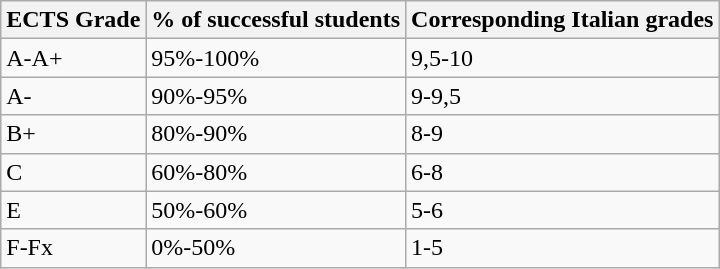<table class="wikitable">
<tr>
<th>ECTS Grade</th>
<th>% of successful students</th>
<th>Corresponding Italian grades</th>
</tr>
<tr>
<td>A-A+</td>
<td>95%-100%</td>
<td>9,5-10</td>
</tr>
<tr>
<td>A-</td>
<td>90%-95%</td>
<td>9-9,5</td>
</tr>
<tr>
<td>B+</td>
<td>80%-90%</td>
<td>8-9</td>
</tr>
<tr>
<td>C</td>
<td>60%-80%</td>
<td>6-8</td>
</tr>
<tr>
<td>E</td>
<td>50%-60%</td>
<td>5-6</td>
</tr>
<tr>
<td>F-Fx</td>
<td>0%-50%</td>
<td>1-5</td>
</tr>
</table>
